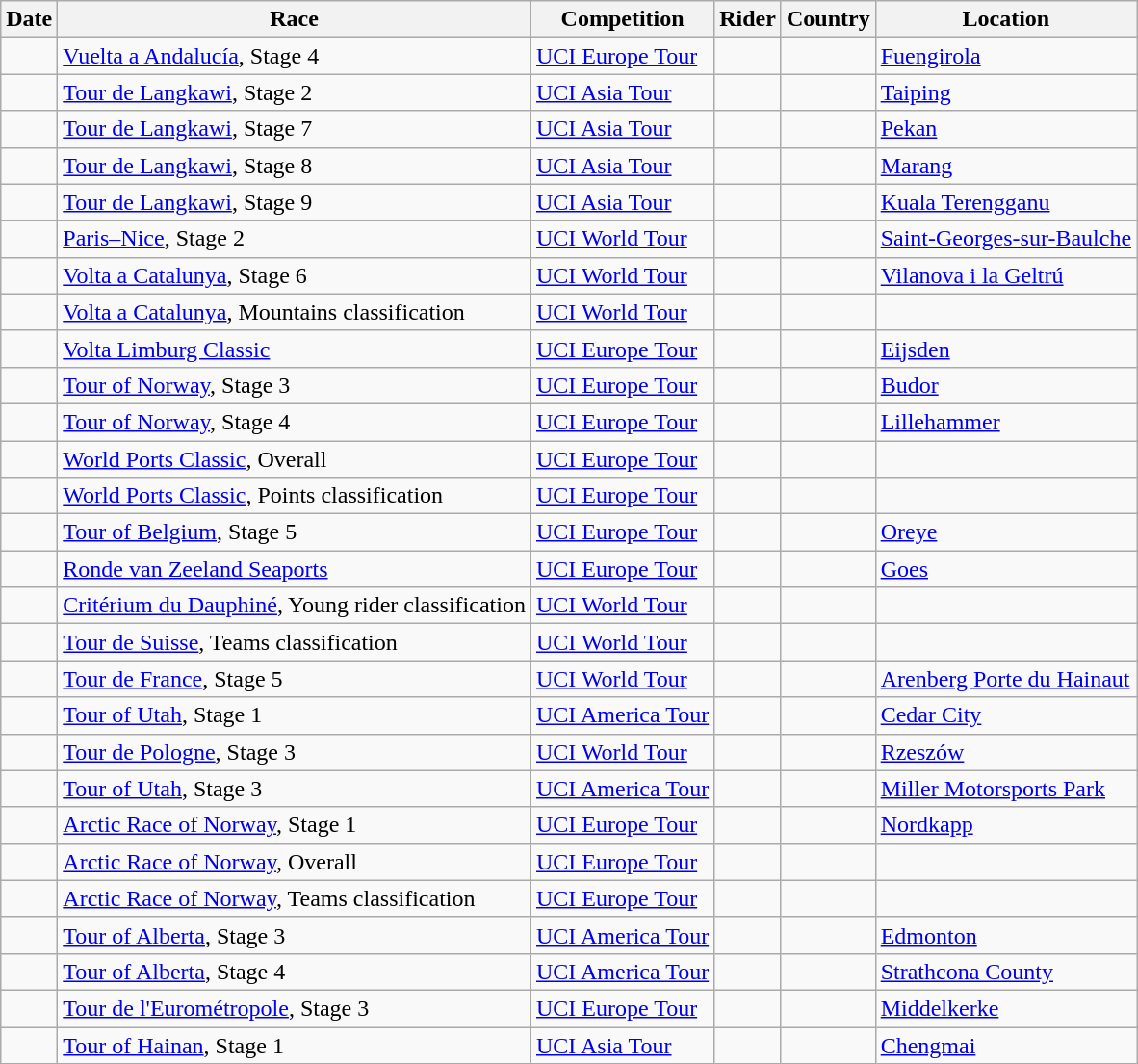<table class="wikitable sortable">
<tr>
<th>Date</th>
<th>Race</th>
<th>Competition</th>
<th>Rider</th>
<th>Country</th>
<th>Location</th>
</tr>
<tr>
<td></td>
<td><a href='#'>Vuelta a Andalucía</a>, Stage 4</td>
<td><a href='#'>UCI Europe Tour</a></td>
<td></td>
<td></td>
<td><a href='#'>Fuengirola</a></td>
</tr>
<tr>
<td></td>
<td><a href='#'>Tour de Langkawi</a>, Stage 2</td>
<td><a href='#'>UCI Asia Tour</a></td>
<td></td>
<td></td>
<td><a href='#'>Taiping</a></td>
</tr>
<tr>
<td></td>
<td><a href='#'>Tour de Langkawi</a>, Stage 7</td>
<td><a href='#'>UCI Asia Tour</a></td>
<td></td>
<td></td>
<td><a href='#'>Pekan</a></td>
</tr>
<tr>
<td></td>
<td><a href='#'>Tour de Langkawi</a>, Stage 8</td>
<td><a href='#'>UCI Asia Tour</a></td>
<td></td>
<td></td>
<td><a href='#'>Marang</a></td>
</tr>
<tr>
<td></td>
<td><a href='#'>Tour de Langkawi</a>, Stage 9</td>
<td><a href='#'>UCI Asia Tour</a></td>
<td></td>
<td></td>
<td><a href='#'>Kuala Terengganu</a></td>
</tr>
<tr>
<td></td>
<td><a href='#'>Paris–Nice</a>, Stage 2</td>
<td><a href='#'>UCI World Tour</a></td>
<td></td>
<td></td>
<td><a href='#'>Saint-Georges-sur-Baulche</a></td>
</tr>
<tr>
<td></td>
<td><a href='#'>Volta a Catalunya</a>, Stage 6</td>
<td><a href='#'>UCI World Tour</a></td>
<td></td>
<td></td>
<td><a href='#'>Vilanova i la Geltrú</a></td>
</tr>
<tr>
<td></td>
<td><a href='#'>Volta a Catalunya</a>, Mountains classification</td>
<td><a href='#'>UCI World Tour</a></td>
<td></td>
<td></td>
<td></td>
</tr>
<tr>
<td></td>
<td><a href='#'>Volta Limburg Classic</a></td>
<td><a href='#'>UCI Europe Tour</a></td>
<td></td>
<td></td>
<td><a href='#'>Eijsden</a></td>
</tr>
<tr>
<td></td>
<td><a href='#'>Tour of Norway</a>, Stage 3</td>
<td><a href='#'>UCI Europe Tour</a></td>
<td></td>
<td></td>
<td><a href='#'>Budor</a></td>
</tr>
<tr>
<td></td>
<td><a href='#'>Tour of Norway</a>, Stage 4</td>
<td><a href='#'>UCI Europe Tour</a></td>
<td></td>
<td></td>
<td><a href='#'>Lillehammer</a></td>
</tr>
<tr>
<td></td>
<td><a href='#'>World Ports Classic</a>, Overall</td>
<td><a href='#'>UCI Europe Tour</a></td>
<td></td>
<td align="center"></td>
<td></td>
</tr>
<tr>
<td></td>
<td><a href='#'>World Ports Classic</a>, Points classification</td>
<td><a href='#'>UCI Europe Tour</a></td>
<td></td>
<td align="center"></td>
<td></td>
</tr>
<tr>
<td></td>
<td><a href='#'>Tour of Belgium</a>, Stage 5</td>
<td><a href='#'>UCI Europe Tour</a></td>
<td></td>
<td></td>
<td><a href='#'>Oreye</a></td>
</tr>
<tr>
<td></td>
<td><a href='#'>Ronde van Zeeland Seaports</a></td>
<td><a href='#'>UCI Europe Tour</a></td>
<td></td>
<td></td>
<td><a href='#'>Goes</a></td>
</tr>
<tr>
<td></td>
<td><a href='#'>Critérium du Dauphiné</a>, Young rider classification</td>
<td><a href='#'>UCI World Tour</a></td>
<td></td>
<td></td>
<td></td>
</tr>
<tr>
<td></td>
<td><a href='#'>Tour de Suisse</a>, Teams classification</td>
<td><a href='#'>UCI World Tour</a></td>
<td align="center"></td>
<td></td>
<td></td>
</tr>
<tr>
<td></td>
<td><a href='#'>Tour de France</a>, Stage 5</td>
<td><a href='#'>UCI World Tour</a></td>
<td></td>
<td></td>
<td><a href='#'>Arenberg Porte du Hainaut</a></td>
</tr>
<tr>
<td></td>
<td><a href='#'>Tour of Utah</a>, Stage 1</td>
<td><a href='#'>UCI America Tour</a></td>
<td></td>
<td></td>
<td><a href='#'>Cedar City</a></td>
</tr>
<tr>
<td></td>
<td><a href='#'>Tour de Pologne</a>, Stage 3</td>
<td><a href='#'>UCI World Tour</a></td>
<td></td>
<td></td>
<td><a href='#'>Rzeszów</a></td>
</tr>
<tr>
<td></td>
<td><a href='#'>Tour of Utah</a>, Stage 3</td>
<td><a href='#'>UCI America Tour</a></td>
<td></td>
<td></td>
<td><a href='#'>Miller Motorsports Park</a></td>
</tr>
<tr>
<td></td>
<td><a href='#'>Arctic Race of Norway</a>, Stage 1</td>
<td><a href='#'>UCI Europe Tour</a></td>
<td></td>
<td></td>
<td><a href='#'>Nordkapp</a></td>
</tr>
<tr>
<td></td>
<td><a href='#'>Arctic Race of Norway</a>, Overall</td>
<td><a href='#'>UCI Europe Tour</a></td>
<td></td>
<td></td>
<td></td>
</tr>
<tr>
<td></td>
<td><a href='#'>Arctic Race of Norway</a>, Teams classification</td>
<td><a href='#'>UCI Europe Tour</a></td>
<td align="center"></td>
<td></td>
<td></td>
</tr>
<tr>
<td></td>
<td><a href='#'>Tour of Alberta</a>, Stage 3</td>
<td><a href='#'>UCI America Tour</a></td>
<td></td>
<td></td>
<td><a href='#'>Edmonton</a></td>
</tr>
<tr>
<td></td>
<td><a href='#'>Tour of Alberta</a>, Stage 4</td>
<td><a href='#'>UCI America Tour</a></td>
<td></td>
<td></td>
<td><a href='#'>Strathcona County</a></td>
</tr>
<tr>
<td></td>
<td><a href='#'>Tour de l'Eurométropole</a>, Stage 3</td>
<td><a href='#'>UCI Europe Tour</a></td>
<td></td>
<td></td>
<td><a href='#'>Middelkerke</a></td>
</tr>
<tr>
<td></td>
<td><a href='#'>Tour of Hainan</a>, Stage 1</td>
<td><a href='#'>UCI Asia Tour</a></td>
<td></td>
<td></td>
<td><a href='#'>Chengmai</a></td>
</tr>
</table>
